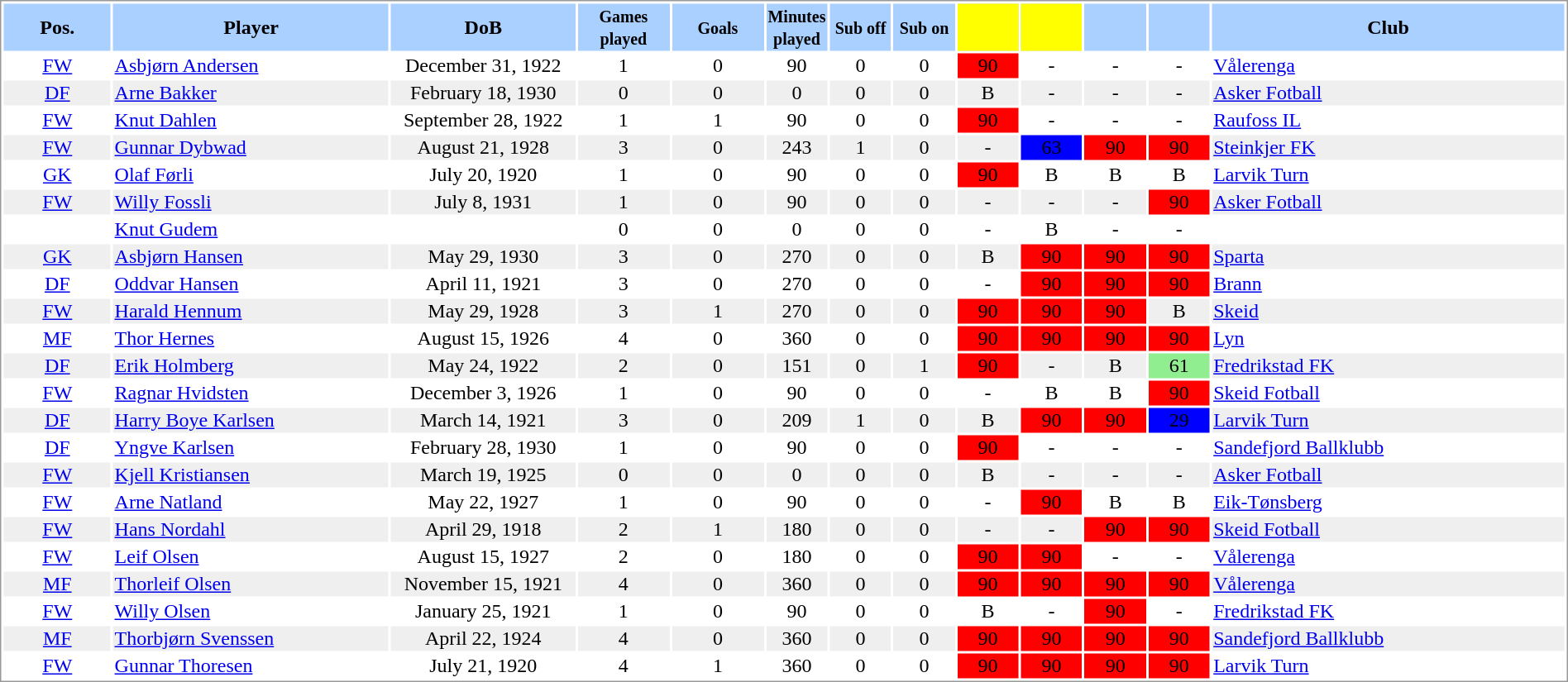<table border="0" width="100%" style="border: 1px solid #999; background-color:white; text-align:center">
<tr align="center" bgcolor="#AAD0FF">
<th width=7%>Pos.</th>
<th width=18%>Player</th>
<th width=12%>DoB</th>
<th width=6%><small>Games<br>played</small></th>
<th width=6%><small>Goals</small></th>
<th width=4%><small>Minutes<br>played</small></th>
<th width=4%><small>Sub off</small></th>
<th width=4%><small>Sub on</small></th>
<th width=4% bgcolor=yellow></th>
<th width=4% bgcolor=yellow></th>
<th width=4%></th>
<th width=4%></th>
<th width=25%>Club</th>
</tr>
<tr>
<td><a href='#'>FW</a></td>
<td align="left"><a href='#'>Asbjørn Andersen</a></td>
<td>December 31, 1922</td>
<td>1</td>
<td>0</td>
<td>90</td>
<td>0</td>
<td>0</td>
<td bgcolor=red>90</td>
<td>-</td>
<td>-</td>
<td>-</td>
<td align="left"> <a href='#'>Vålerenga</a></td>
</tr>
<tr bgcolor="#EFEFEF">
<td><a href='#'>DF</a></td>
<td align="left"><a href='#'>Arne Bakker</a></td>
<td>February 18, 1930</td>
<td>0</td>
<td>0</td>
<td>0</td>
<td>0</td>
<td>0</td>
<td>B</td>
<td>-</td>
<td>-</td>
<td>-</td>
<td align="left"> <a href='#'>Asker Fotball</a></td>
</tr>
<tr>
<td><a href='#'>FW</a></td>
<td align="left"><a href='#'>Knut Dahlen</a></td>
<td>September 28, 1922</td>
<td>1</td>
<td>1</td>
<td>90</td>
<td>0</td>
<td>0</td>
<td bgcolor=red>90</td>
<td>-</td>
<td>-</td>
<td>-</td>
<td align="left"> <a href='#'>Raufoss IL</a></td>
</tr>
<tr bgcolor="#EFEFEF">
<td><a href='#'>FW</a></td>
<td align="left"><a href='#'>Gunnar Dybwad</a></td>
<td>August 21, 1928</td>
<td>3</td>
<td>0</td>
<td>243</td>
<td>1</td>
<td>0</td>
<td>-</td>
<td bgcolor=blue>63</td>
<td bgcolor=red>90</td>
<td bgcolor=red>90</td>
<td align="left"> <a href='#'>Steinkjer FK</a></td>
</tr>
<tr>
<td><a href='#'>GK</a></td>
<td align="left"><a href='#'>Olaf Førli</a></td>
<td>July 20, 1920</td>
<td>1</td>
<td>0</td>
<td>90</td>
<td>0</td>
<td>0</td>
<td bgcolor=red>90</td>
<td>B</td>
<td>B</td>
<td>B</td>
<td align="left"> <a href='#'>Larvik Turn</a></td>
</tr>
<tr bgcolor="#EFEFEF">
<td><a href='#'>FW</a></td>
<td align="left"><a href='#'>Willy Fossli</a></td>
<td>July 8, 1931</td>
<td>1</td>
<td>0</td>
<td>90</td>
<td>0</td>
<td>0</td>
<td>-</td>
<td>-</td>
<td>-</td>
<td bgcolor=red>90</td>
<td align="left"> <a href='#'>Asker Fotball</a></td>
</tr>
<tr>
<td></td>
<td align="left"><a href='#'>Knut Gudem</a></td>
<td></td>
<td>0</td>
<td>0</td>
<td>0</td>
<td>0</td>
<td>0</td>
<td>-</td>
<td>B</td>
<td>-</td>
<td>-</td>
<td align="left"></td>
</tr>
<tr bgcolor="#EFEFEF">
<td><a href='#'>GK</a></td>
<td align="left"><a href='#'>Asbjørn Hansen</a></td>
<td>May 29, 1930</td>
<td>3</td>
<td>0</td>
<td>270</td>
<td>0</td>
<td>0</td>
<td>B</td>
<td bgcolor=red>90</td>
<td bgcolor=red>90</td>
<td bgcolor=red>90</td>
<td align="left"> <a href='#'>Sparta</a></td>
</tr>
<tr>
<td><a href='#'>DF</a></td>
<td align="left"><a href='#'>Oddvar Hansen</a></td>
<td>April 11, 1921</td>
<td>3</td>
<td>0</td>
<td>270</td>
<td>0</td>
<td>0</td>
<td>-</td>
<td bgcolor=red>90</td>
<td bgcolor=red>90</td>
<td bgcolor=red>90</td>
<td align="left"> <a href='#'>Brann</a></td>
</tr>
<tr bgcolor="#EFEFEF">
<td><a href='#'>FW</a></td>
<td align="left"><a href='#'>Harald Hennum</a></td>
<td>May 29, 1928</td>
<td>3</td>
<td>1</td>
<td>270</td>
<td>0</td>
<td>0</td>
<td bgcolor=red>90</td>
<td bgcolor=red>90</td>
<td bgcolor=red>90</td>
<td>B</td>
<td align="left"> <a href='#'>Skeid</a></td>
</tr>
<tr>
<td><a href='#'>MF</a></td>
<td align="left"><a href='#'>Thor Hernes</a></td>
<td>August 15, 1926</td>
<td>4</td>
<td>0</td>
<td>360</td>
<td>0</td>
<td>0</td>
<td bgcolor=red>90</td>
<td bgcolor=red>90</td>
<td bgcolor=red>90</td>
<td bgcolor=red>90</td>
<td align="left"> <a href='#'>Lyn</a></td>
</tr>
<tr bgcolor="#EFEFEF">
<td><a href='#'>DF</a></td>
<td align="left"><a href='#'>Erik Holmberg</a></td>
<td>May 24, 1922</td>
<td>2</td>
<td>0</td>
<td>151</td>
<td>0</td>
<td>1</td>
<td bgcolor=red>90</td>
<td>-</td>
<td>B</td>
<td bgcolor=lightgreen>61</td>
<td align="left"> <a href='#'>Fredrikstad FK</a></td>
</tr>
<tr>
<td><a href='#'>FW</a></td>
<td align="left"><a href='#'>Ragnar Hvidsten</a></td>
<td>December 3, 1926</td>
<td>1</td>
<td>0</td>
<td>90</td>
<td>0</td>
<td>0</td>
<td>-</td>
<td>B</td>
<td>B</td>
<td bgcolor=red>90</td>
<td align="left"> <a href='#'>Skeid Fotball</a></td>
</tr>
<tr bgcolor="#EFEFEF">
<td><a href='#'>DF</a></td>
<td align="left"><a href='#'>Harry Boye Karlsen</a></td>
<td>March 14, 1921</td>
<td>3</td>
<td>0</td>
<td>209</td>
<td>1</td>
<td>0</td>
<td>B</td>
<td bgcolor=red>90</td>
<td bgcolor=red>90</td>
<td bgcolor=blue>29</td>
<td align="left"> <a href='#'>Larvik Turn</a></td>
</tr>
<tr>
<td><a href='#'>DF</a></td>
<td align="left"><a href='#'>Yngve Karlsen</a></td>
<td>February 28, 1930</td>
<td>1</td>
<td>0</td>
<td>90</td>
<td>0</td>
<td>0</td>
<td bgcolor=red>90</td>
<td>-</td>
<td>-</td>
<td>-</td>
<td align="left"> <a href='#'>Sandefjord Ballklubb</a></td>
</tr>
<tr bgcolor="#EFEFEF">
<td><a href='#'>FW</a></td>
<td align="left"><a href='#'>Kjell Kristiansen</a></td>
<td>March 19, 1925</td>
<td>0</td>
<td>0</td>
<td>0</td>
<td>0</td>
<td>0</td>
<td>B</td>
<td>-</td>
<td>-</td>
<td>-</td>
<td align="left"> <a href='#'>Asker Fotball</a></td>
</tr>
<tr>
<td><a href='#'>FW</a></td>
<td align="left"><a href='#'>Arne Natland</a></td>
<td>May 22, 1927</td>
<td>1</td>
<td>0</td>
<td>90</td>
<td>0</td>
<td>0</td>
<td>-</td>
<td bgcolor=red>90</td>
<td>B</td>
<td>B</td>
<td align="left"> <a href='#'>Eik-Tønsberg</a></td>
</tr>
<tr bgcolor="#EFEFEF">
<td><a href='#'>FW</a></td>
<td align="left"><a href='#'>Hans Nordahl</a></td>
<td>April 29, 1918</td>
<td>2</td>
<td>1</td>
<td>180</td>
<td>0</td>
<td>0</td>
<td>-</td>
<td>-</td>
<td bgcolor=red>90</td>
<td bgcolor=red>90</td>
<td align="left"> <a href='#'>Skeid Fotball</a></td>
</tr>
<tr>
<td><a href='#'>FW</a></td>
<td align="left"><a href='#'>Leif Olsen</a></td>
<td>August 15, 1927</td>
<td>2</td>
<td>0</td>
<td>180</td>
<td>0</td>
<td>0</td>
<td bgcolor=red>90</td>
<td bgcolor=red>90</td>
<td>-</td>
<td>-</td>
<td align="left"> <a href='#'>Vålerenga</a></td>
</tr>
<tr bgcolor="#EFEFEF">
<td><a href='#'>MF</a></td>
<td align="left"><a href='#'>Thorleif Olsen</a></td>
<td>November 15, 1921</td>
<td>4</td>
<td>0</td>
<td>360</td>
<td>0</td>
<td>0</td>
<td bgcolor=red>90</td>
<td bgcolor=red>90</td>
<td bgcolor=red>90</td>
<td bgcolor=red>90</td>
<td align="left"> <a href='#'>Vålerenga</a></td>
</tr>
<tr>
<td><a href='#'>FW</a></td>
<td align="left"><a href='#'>Willy Olsen</a></td>
<td>January 25, 1921</td>
<td>1</td>
<td>0</td>
<td>90</td>
<td>0</td>
<td>0</td>
<td>B</td>
<td>-</td>
<td bgcolor=red>90</td>
<td>-</td>
<td align="left"> <a href='#'>Fredrikstad FK</a></td>
</tr>
<tr bgcolor="#EFEFEF">
<td><a href='#'>MF</a></td>
<td align="left"><a href='#'>Thorbjørn Svenssen</a></td>
<td>April 22, 1924</td>
<td>4</td>
<td>0</td>
<td>360</td>
<td>0</td>
<td>0</td>
<td bgcolor=red>90</td>
<td bgcolor=red>90</td>
<td bgcolor=red>90</td>
<td bgcolor=red>90</td>
<td align="left"> <a href='#'>Sandefjord Ballklubb</a></td>
</tr>
<tr>
<td><a href='#'>FW</a></td>
<td align="left"><a href='#'>Gunnar Thoresen</a></td>
<td>July 21, 1920</td>
<td>4</td>
<td>1</td>
<td>360</td>
<td>0</td>
<td>0</td>
<td bgcolor=red>90</td>
<td bgcolor=red>90</td>
<td bgcolor=red>90</td>
<td bgcolor=red>90</td>
<td align="left"> <a href='#'>Larvik Turn</a></td>
</tr>
</table>
